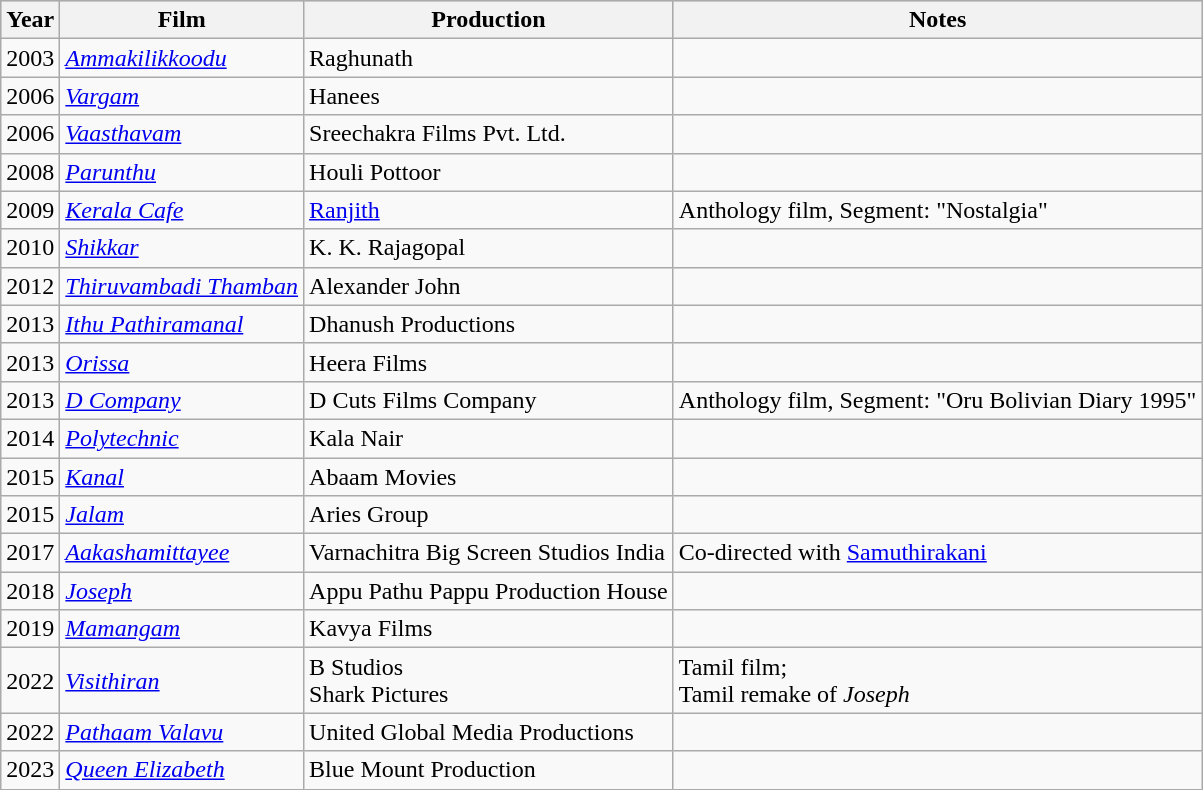<table class="wikitable">
<tr style="background:#ccc; text-align:center;">
<th>Year</th>
<th>Film</th>
<th>Production</th>
<th>Notes</th>
</tr>
<tr>
<td>2003</td>
<td><em><a href='#'>Ammakilikkoodu</a></em></td>
<td>Raghunath</td>
<td></td>
</tr>
<tr>
<td>2006</td>
<td><em><a href='#'>Vargam</a></em></td>
<td>Hanees</td>
<td></td>
</tr>
<tr>
<td>2006</td>
<td><em><a href='#'>Vaasthavam</a></em></td>
<td>Sreechakra Films Pvt. Ltd.</td>
<td></td>
</tr>
<tr>
<td>2008</td>
<td><em><a href='#'>Parunthu</a></em></td>
<td>Houli Pottoor</td>
<td></td>
</tr>
<tr>
<td>2009</td>
<td><em><a href='#'>Kerala Cafe</a></em></td>
<td><a href='#'>Ranjith</a></td>
<td>Anthology film, Segment: "Nostalgia"</td>
</tr>
<tr>
<td>2010</td>
<td><em><a href='#'>Shikkar</a></em></td>
<td>K. K. Rajagopal</td>
<td></td>
</tr>
<tr>
<td>2012</td>
<td><em><a href='#'>Thiruvambadi Thamban</a></em></td>
<td>Alexander John</td>
<td></td>
</tr>
<tr>
<td>2013</td>
<td><em><a href='#'>Ithu Pathiramanal</a></em></td>
<td>Dhanush Productions</td>
<td></td>
</tr>
<tr>
<td>2013</td>
<td><em><a href='#'>Orissa</a></em></td>
<td>Heera Films</td>
<td></td>
</tr>
<tr>
<td>2013</td>
<td><em><a href='#'>D Company</a></em></td>
<td>D Cuts Films Company</td>
<td>Anthology film, Segment: "Oru Bolivian Diary 1995"</td>
</tr>
<tr>
<td>2014</td>
<td><em><a href='#'>Polytechnic</a></em></td>
<td>Kala Nair</td>
<td></td>
</tr>
<tr>
<td>2015</td>
<td><em><a href='#'>Kanal</a></em></td>
<td>Abaam Movies</td>
<td></td>
</tr>
<tr>
<td>2015</td>
<td><em><a href='#'>Jalam</a></em></td>
<td>Aries Group</td>
<td></td>
</tr>
<tr>
<td>2017</td>
<td><em><a href='#'>Aakashamittayee</a></em></td>
<td>Varnachitra Big Screen Studios India</td>
<td>Co-directed with <a href='#'>Samuthirakani</a></td>
</tr>
<tr>
<td>2018</td>
<td><em><a href='#'>Joseph</a></em></td>
<td>Appu Pathu Pappu Production House</td>
<td></td>
</tr>
<tr>
<td>2019</td>
<td><em><a href='#'>Mamangam</a></em></td>
<td>Kavya Films</td>
<td></td>
</tr>
<tr>
<td>2022</td>
<td><em><a href='#'>Visithiran</a></em></td>
<td>B Studios<br>Shark Pictures</td>
<td>Tamil film;<br> Tamil remake of <em>Joseph</em></td>
</tr>
<tr>
<td>2022</td>
<td><em><a href='#'>Pathaam Valavu</a></em></td>
<td>United Global Media Productions</td>
<td></td>
</tr>
<tr>
<td>2023</td>
<td><em><a href='#'>Queen Elizabeth</a></em></td>
<td>Blue Mount Production</td>
<td></td>
</tr>
</table>
